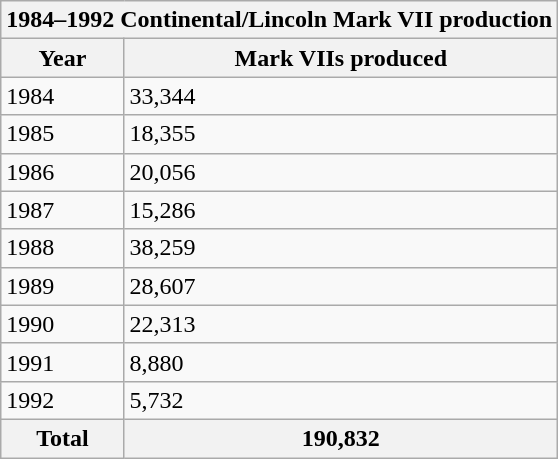<table class="wikitable">
<tr>
<th colspan="2">1984–1992 Continental/Lincoln Mark VII production</th>
</tr>
<tr>
<th>Year</th>
<th>Mark VIIs produced</th>
</tr>
<tr>
<td>1984</td>
<td>33,344</td>
</tr>
<tr>
<td>1985</td>
<td>18,355</td>
</tr>
<tr>
<td>1986</td>
<td>20,056</td>
</tr>
<tr>
<td>1987</td>
<td>15,286</td>
</tr>
<tr>
<td>1988</td>
<td>38,259</td>
</tr>
<tr>
<td>1989</td>
<td>28,607</td>
</tr>
<tr>
<td>1990</td>
<td>22,313</td>
</tr>
<tr>
<td>1991</td>
<td>8,880</td>
</tr>
<tr>
<td>1992</td>
<td>5,732</td>
</tr>
<tr>
<th>Total</th>
<th>190,832</th>
</tr>
</table>
